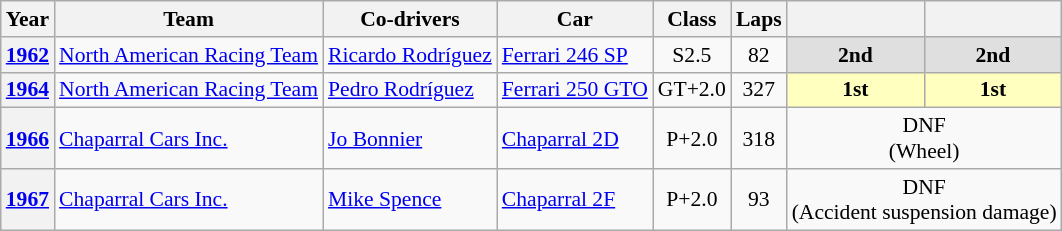<table class="wikitable" style="text-align:center; font-size:90%">
<tr>
<th>Year</th>
<th>Team</th>
<th>Co-drivers</th>
<th>Car</th>
<th>Class</th>
<th>Laps</th>
<th></th>
<th></th>
</tr>
<tr>
<th><a href='#'>1962</a></th>
<td align=left> <a href='#'>North American Racing Team</a></td>
<td align=left> <a href='#'>Ricardo Rodríguez</a></td>
<td align=left><a href='#'>Ferrari 246 SP</a></td>
<td>S2.5</td>
<td>82</td>
<td style="background:#dfdfdf;"><strong>2nd</strong></td>
<td style="background:#dfdfdf;"><strong>2nd</strong></td>
</tr>
<tr>
<th><a href='#'>1964</a></th>
<td align=left> <a href='#'>North American Racing Team</a></td>
<td align=left> <a href='#'>Pedro Rodríguez</a></td>
<td align=left><a href='#'>Ferrari 250 GTO</a></td>
<td>GT+2.0</td>
<td>327</td>
<td style="background:#ffffbf;"><strong>1st</strong></td>
<td style="background:#ffffbf;"><strong>1st</strong></td>
</tr>
<tr>
<th><a href='#'>1966</a></th>
<td align=left> <a href='#'>Chaparral Cars Inc.</a></td>
<td align=left> <a href='#'>Jo Bonnier</a></td>
<td align=left><a href='#'>Chaparral 2D</a></td>
<td>P+2.0</td>
<td>318</td>
<td colspan=2>DNF<br>(Wheel)</td>
</tr>
<tr>
<th><a href='#'>1967</a></th>
<td align=left> <a href='#'>Chaparral Cars Inc.</a></td>
<td align=left> <a href='#'>Mike Spence</a></td>
<td align=left><a href='#'>Chaparral 2F</a></td>
<td>P+2.0</td>
<td>93</td>
<td colspan=2>DNF<br>(Accident suspension damage)</td>
</tr>
</table>
